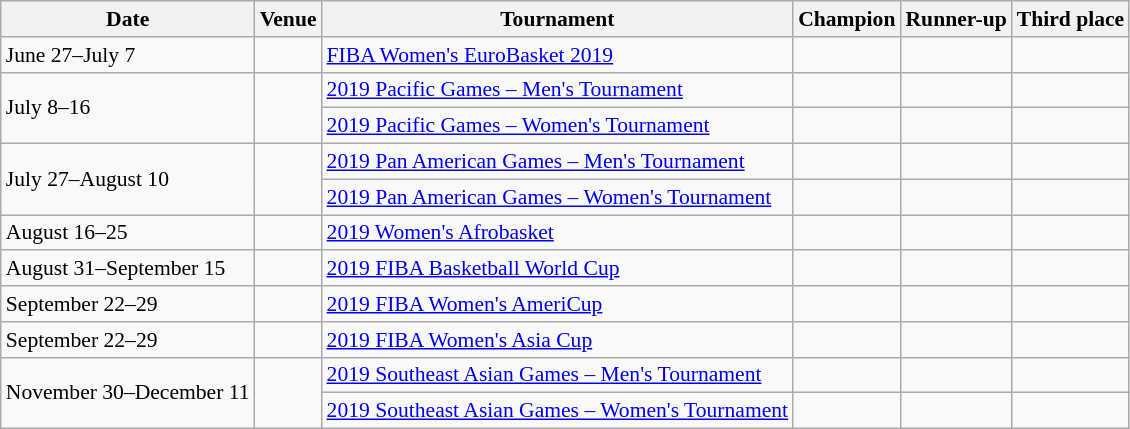<table class="wikitable" style="font-size:90%">
<tr>
<th>Date</th>
<th>Venue</th>
<th>Tournament</th>
<th> Champion</th>
<th> Runner-up</th>
<th> Third place</th>
</tr>
<tr>
<td>June 27–July 7</td>
<td><br></td>
<td><a href='#'>FIBA Women's EuroBasket 2019</a></td>
<td><strong></strong></td>
<td></td>
<td></td>
</tr>
<tr>
<td rowspan=2>July 8–16</td>
<td rowspan=2></td>
<td><a href='#'>2019 Pacific Games – Men's Tournament</a></td>
<td><strong></strong></td>
<td></td>
<td></td>
</tr>
<tr>
<td><a href='#'>2019 Pacific Games – Women's Tournament</a></td>
<td><strong></strong></td>
<td></td>
<td></td>
</tr>
<tr>
<td rowspan=2>July 27–August 10</td>
<td rowspan=2></td>
<td><a href='#'>2019 Pan American Games – Men's Tournament</a></td>
<td><strong></strong></td>
<td></td>
<td></td>
</tr>
<tr>
<td><a href='#'>2019 Pan American Games – Women's Tournament</a></td>
<td><strong></strong></td>
<td></td>
<td></td>
</tr>
<tr>
<td>August 16–25</td>
<td></td>
<td><a href='#'>2019 Women's Afrobasket</a></td>
<td><strong></strong></td>
<td></td>
<td></td>
</tr>
<tr>
<td>August 31–September 15</td>
<td></td>
<td><a href='#'>2019 FIBA Basketball World Cup</a></td>
<td><strong></strong></td>
<td></td>
<td></td>
</tr>
<tr>
<td>September 22–29</td>
<td></td>
<td><a href='#'>2019 FIBA Women's AmeriCup</a></td>
<td><strong></strong></td>
<td></td>
<td></td>
</tr>
<tr>
<td>September 22–29</td>
<td></td>
<td><a href='#'>2019 FIBA Women's Asia Cup</a></td>
<td><strong></strong></td>
<td></td>
<td></td>
</tr>
<tr>
<td rowspan="2">November 30–December 11</td>
<td rowspan="2"></td>
<td><a href='#'>2019 Southeast Asian Games – Men's Tournament</a></td>
<td><strong></strong></td>
<td></td>
<td></td>
</tr>
<tr>
<td><a href='#'>2019 Southeast Asian Games – Women's Tournament</a></td>
<td><strong></strong></td>
<td></td>
<td></td>
</tr>
</table>
